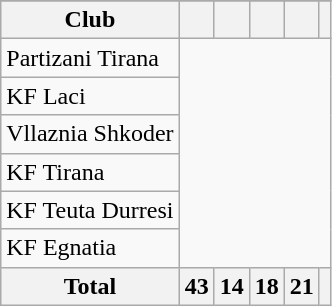<table class="wikitable floatright">
<tr>
</tr>
<tr>
<th>Club</th>
<th></th>
<th></th>
<th></th>
<th></th>
<th></th>
</tr>
<tr>
<td>Partizani Tirana<br></td>
</tr>
<tr>
<td>KF Laci<br></td>
</tr>
<tr>
<td>Vllaznia Shkoder<br></td>
</tr>
<tr>
<td>KF Tirana<br></td>
</tr>
<tr>
<td>KF Teuta Durresi<br></td>
</tr>
<tr>
<td>KF Egnatia<br></td>
</tr>
<tr>
<th>Total</th>
<th>43</th>
<th>14</th>
<th>18</th>
<th>21</th>
<th></th>
</tr>
</table>
